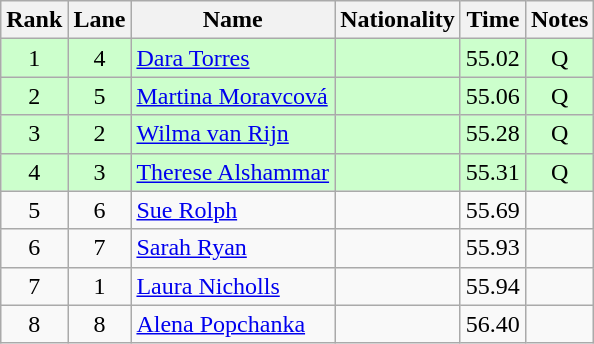<table class="wikitable sortable" style="text-align:center">
<tr>
<th>Rank</th>
<th>Lane</th>
<th>Name</th>
<th>Nationality</th>
<th>Time</th>
<th>Notes</th>
</tr>
<tr bgcolor=#cfc>
<td>1</td>
<td>4</td>
<td align=left><a href='#'>Dara Torres</a></td>
<td align=left></td>
<td>55.02</td>
<td>Q</td>
</tr>
<tr bgcolor=#cfc>
<td>2</td>
<td>5</td>
<td align=left><a href='#'>Martina Moravcová</a></td>
<td align=left></td>
<td>55.06</td>
<td>Q</td>
</tr>
<tr bgcolor=#cfc>
<td>3</td>
<td>2</td>
<td align=left><a href='#'>Wilma van Rijn</a></td>
<td align=left></td>
<td>55.28</td>
<td>Q</td>
</tr>
<tr bgcolor=#cfc>
<td>4</td>
<td>3</td>
<td align=left><a href='#'>Therese Alshammar</a></td>
<td align=left></td>
<td>55.31</td>
<td>Q</td>
</tr>
<tr>
<td>5</td>
<td>6</td>
<td align=left><a href='#'>Sue Rolph</a></td>
<td align=left></td>
<td>55.69</td>
<td></td>
</tr>
<tr>
<td>6</td>
<td>7</td>
<td align=left><a href='#'>Sarah Ryan</a></td>
<td align=left></td>
<td>55.93</td>
<td></td>
</tr>
<tr>
<td>7</td>
<td>1</td>
<td align=left><a href='#'>Laura Nicholls</a></td>
<td align=left></td>
<td>55.94</td>
<td></td>
</tr>
<tr>
<td>8</td>
<td>8</td>
<td align=left><a href='#'>Alena Popchanka</a></td>
<td align=left></td>
<td>56.40</td>
<td></td>
</tr>
</table>
